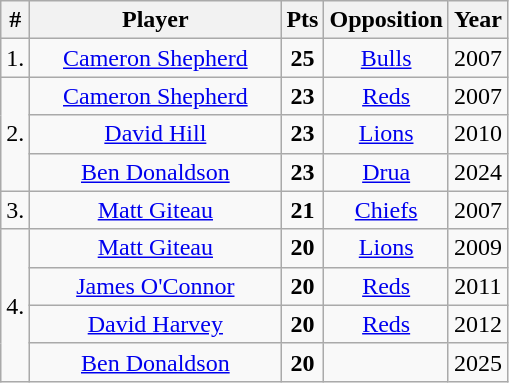<table class="wikitable sortable" style="text-align:center;">
<tr>
<th>#</th>
<th style="width:160px;">Player</th>
<th>Pts</th>
<th>Opposition</th>
<th>Year</th>
</tr>
<tr>
<td>1.</td>
<td><a href='#'>Cameron Shepherd</a></td>
<td><strong>25</strong></td>
<td><a href='#'>Bulls</a></td>
<td>2007</td>
</tr>
<tr>
<td rowspan=3>2.</td>
<td><a href='#'>Cameron Shepherd</a></td>
<td><strong>23</strong></td>
<td><a href='#'>Reds</a></td>
<td>2007</td>
</tr>
<tr>
<td><a href='#'>David Hill</a></td>
<td><strong>23</strong></td>
<td><a href='#'>Lions</a></td>
<td>2010</td>
</tr>
<tr>
<td><a href='#'>Ben Donaldson</a></td>
<td><strong>23</strong></td>
<td><a href='#'>Drua</a></td>
<td>2024</td>
</tr>
<tr>
<td>3.</td>
<td><a href='#'>Matt Giteau</a></td>
<td><strong>21</strong></td>
<td><a href='#'>Chiefs</a></td>
<td>2007</td>
</tr>
<tr>
<td rowspan=4>4.</td>
<td><a href='#'>Matt Giteau</a></td>
<td><strong>20</strong></td>
<td><a href='#'>Lions</a></td>
<td>2009</td>
</tr>
<tr>
<td><a href='#'>James O'Connor</a></td>
<td><strong>20</strong></td>
<td><a href='#'>Reds</a></td>
<td>2011</td>
</tr>
<tr>
<td><a href='#'>David Harvey</a></td>
<td><strong>20</strong></td>
<td><a href='#'>Reds</a></td>
<td>2012</td>
</tr>
<tr>
<td><a href='#'>Ben Donaldson</a></td>
<td><strong>20</strong></td>
<td></td>
<td>2025</td>
</tr>
</table>
